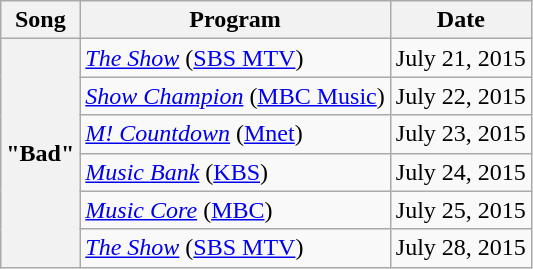<table class="wikitable plainrowheaders">
<tr>
<th scope="col">Song</th>
<th scope="col">Program</th>
<th scope="col">Date</th>
</tr>
<tr>
<th scope="row" rowspan="6">"Bad"</th>
<td><em><a href='#'>The Show</a></em> (<a href='#'>SBS MTV</a>)</td>
<td>July 21, 2015</td>
</tr>
<tr>
<td><em><a href='#'>Show Champion</a></em> (<a href='#'>MBC Music</a>)</td>
<td>July 22, 2015</td>
</tr>
<tr>
<td><em><a href='#'>M! Countdown</a></em> (<a href='#'>Mnet</a>)</td>
<td>July 23, 2015</td>
</tr>
<tr>
<td><em><a href='#'>Music Bank</a></em> (<a href='#'>KBS</a>)</td>
<td>July 24, 2015</td>
</tr>
<tr>
<td><em><a href='#'>Music Core</a></em> (<a href='#'>MBC</a>)</td>
<td>July 25, 2015</td>
</tr>
<tr>
<td><em><a href='#'>The Show</a></em> (<a href='#'>SBS MTV</a>)</td>
<td>July 28, 2015</td>
</tr>
</table>
